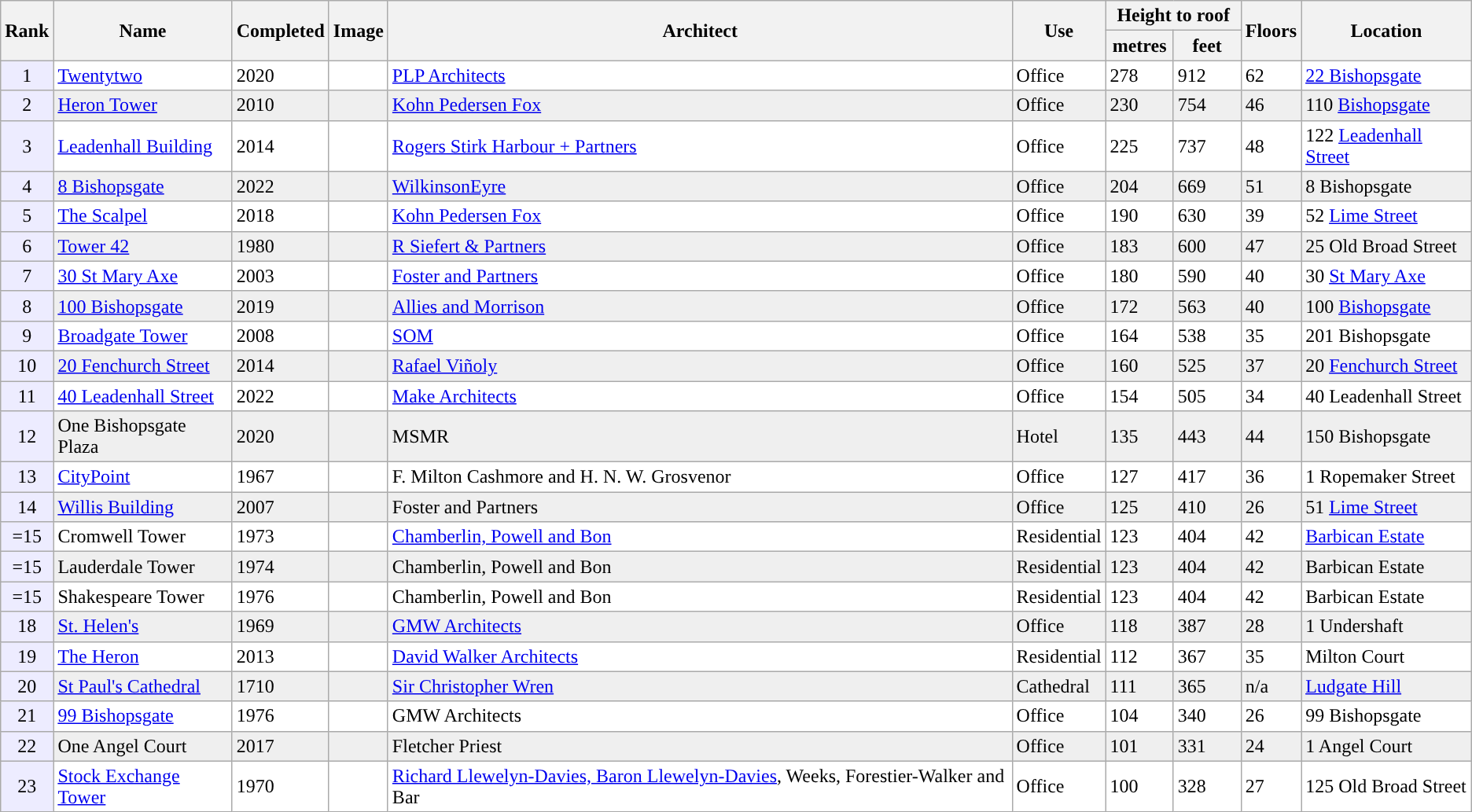<table class="wikitable sortable" style="border:#999; background:#fff;">
<tr>
<th rowspan="2">Rank</th>
<th rowspan="2">Name</th>
<th rowspan="2">Completed</th>
<th rowspan="2">Image</th>
<th rowspan="2">Architect</th>
<th rowspan="2">Use</th>
<th colspan="2">Height to roof</th>
<th rowspan="2">Floors</th>
<th rowspan="2">Location</th>
</tr>
<tr>
<th style="width:50px">metres</th>
<th style="width:50px">feet</th>
</tr>
<tr>
<td style="text-align:center; background:#edecff;">1</td>
<td><a href='#'>Twentytwo</a></td>
<td>2020</td>
<td></td>
<td><a href='#'>PLP Architects</a></td>
<td>Office</td>
<td>278</td>
<td>912</td>
<td>62</td>
<td><a href='#'>22 Bishopsgate</a></td>
</tr>
<tr style="background:#efefef;">
<td style="text-align:center; background:#edecff;">2</td>
<td><a href='#'>Heron Tower</a></td>
<td>2010</td>
<td></td>
<td><a href='#'>Kohn Pedersen Fox</a></td>
<td>Office</td>
<td>230</td>
<td>754</td>
<td>46</td>
<td>110 <a href='#'>Bishopsgate</a></td>
</tr>
<tr>
<td style="text-align:center; background:#edecff;">3</td>
<td><a href='#'>Leadenhall Building</a></td>
<td>2014</td>
<td></td>
<td><a href='#'>Rogers Stirk Harbour + Partners</a></td>
<td>Office</td>
<td>225</td>
<td>737</td>
<td>48</td>
<td>122 <a href='#'>Leadenhall Street</a></td>
</tr>
<tr style="background:#efefef;">
<td style="text-align:center; background:#edecff;">4</td>
<td><a href='#'>8 Bishopsgate</a></td>
<td>2022</td>
<td></td>
<td><a href='#'>WilkinsonEyre</a></td>
<td>Office</td>
<td>204</td>
<td>669</td>
<td>51</td>
<td>8 Bishopsgate</td>
</tr>
<tr>
<td style="text-align:center; background:#edecff;">5</td>
<td><a href='#'>The Scalpel</a></td>
<td>2018</td>
<td></td>
<td><a href='#'>Kohn Pedersen Fox</a></td>
<td>Office</td>
<td>190</td>
<td>630</td>
<td>39</td>
<td>52 <a href='#'>Lime Street</a></td>
</tr>
<tr style="background:#efefef;">
<td style="text-align:center; background:#edecff;">6</td>
<td><a href='#'>Tower 42</a></td>
<td>1980</td>
<td></td>
<td><a href='#'>R Siefert & Partners</a></td>
<td>Office</td>
<td>183</td>
<td>600</td>
<td>47</td>
<td>25 Old Broad Street</td>
</tr>
<tr>
<td style="text-align:center; background:#edecff;">7</td>
<td><a href='#'>30 St Mary Axe</a></td>
<td>2003</td>
<td></td>
<td><a href='#'>Foster and Partners</a></td>
<td>Office</td>
<td>180</td>
<td>590</td>
<td>40</td>
<td>30 <a href='#'>St Mary Axe</a></td>
</tr>
<tr style="background:#efefef;">
<td style="text-align:center; background:#edecff;">8</td>
<td><a href='#'>100 Bishopsgate</a></td>
<td>2019</td>
<td></td>
<td><a href='#'>Allies and Morrison</a></td>
<td>Office</td>
<td>172</td>
<td>563</td>
<td>40</td>
<td>100 <a href='#'>Bishopsgate</a></td>
</tr>
<tr>
<td style="text-align:center; background:#edecff;">9</td>
<td><a href='#'>Broadgate Tower</a></td>
<td>2008</td>
<td></td>
<td><a href='#'>SOM</a></td>
<td>Office</td>
<td>164</td>
<td>538</td>
<td>35</td>
<td>201 Bishopsgate</td>
</tr>
<tr style="background:#efefef;">
<td style="text-align:center; background:#edecff;">10</td>
<td><a href='#'>20 Fenchurch Street</a></td>
<td>2014</td>
<td></td>
<td><a href='#'>Rafael Viñoly</a></td>
<td>Office</td>
<td>160</td>
<td>525</td>
<td>37</td>
<td>20 <a href='#'>Fenchurch Street</a></td>
</tr>
<tr>
<td style="text-align:center; background:#edecff;">11</td>
<td><a href='#'>40 Leadenhall Street</a></td>
<td>2022</td>
<td></td>
<td><a href='#'>Make Architects</a></td>
<td>Office</td>
<td>154</td>
<td>505</td>
<td>34</td>
<td>40 Leadenhall Street</td>
</tr>
<tr style="background:#efefef;">
<td style="text-align:center; background:#edecff;">12</td>
<td>One Bishopsgate Plaza</td>
<td>2020</td>
<td></td>
<td>MSMR</td>
<td>Hotel</td>
<td>135</td>
<td>443</td>
<td>44</td>
<td>150 Bishopsgate</td>
</tr>
<tr>
<td style="text-align:center; background:#edecff;">13</td>
<td><a href='#'>CityPoint</a></td>
<td>1967</td>
<td></td>
<td>F. Milton Cashmore and H. N. W. Grosvenor</td>
<td>Office</td>
<td>127</td>
<td>417</td>
<td>36</td>
<td>1 Ropemaker Street</td>
</tr>
<tr style="background:#efefef;">
<td style="text-align:center; background:#edecff;">14</td>
<td><a href='#'>Willis Building</a></td>
<td>2007</td>
<td></td>
<td>Foster and Partners</td>
<td>Office</td>
<td>125</td>
<td>410</td>
<td>26</td>
<td>51 <a href='#'>Lime Street</a></td>
</tr>
<tr>
<td style="text-align:center; background:#edecff;">=15</td>
<td>Cromwell Tower</td>
<td>1973</td>
<td></td>
<td><a href='#'>Chamberlin, Powell and Bon</a></td>
<td>Residential</td>
<td>123</td>
<td>404</td>
<td>42</td>
<td><a href='#'>Barbican Estate</a></td>
</tr>
<tr style="background:#efefef;">
<td style="text-align:center; background:#edecff;">=15</td>
<td>Lauderdale Tower</td>
<td>1974</td>
<td></td>
<td>Chamberlin, Powell and Bon</td>
<td>Residential</td>
<td>123</td>
<td>404</td>
<td>42</td>
<td>Barbican Estate</td>
</tr>
<tr>
<td style="text-align:center; background:#edecff;">=15</td>
<td>Shakespeare Tower</td>
<td>1976</td>
<td></td>
<td>Chamberlin, Powell and Bon</td>
<td>Residential</td>
<td>123</td>
<td>404</td>
<td>42</td>
<td>Barbican Estate</td>
</tr>
<tr style="background:#efefef;">
<td style="text-align:center; background:#edecff;">18</td>
<td><a href='#'>St. Helen's</a></td>
<td>1969</td>
<td></td>
<td><a href='#'>GMW Architects</a></td>
<td>Office</td>
<td>118</td>
<td>387</td>
<td>28</td>
<td>1 Undershaft</td>
</tr>
<tr>
<td style="text-align:center; background:#edecff;">19</td>
<td><a href='#'>The Heron</a></td>
<td>2013</td>
<td></td>
<td><a href='#'>David Walker Architects</a></td>
<td>Residential</td>
<td>112</td>
<td>367</td>
<td>35</td>
<td>Milton Court</td>
</tr>
<tr style="background:#efefef;">
<td style="text-align:center; background:#edecff;">20</td>
<td><a href='#'>St Paul's Cathedral</a></td>
<td>1710</td>
<td></td>
<td><a href='#'>Sir Christopher Wren</a></td>
<td>Cathedral</td>
<td>111</td>
<td>365</td>
<td>n/a</td>
<td><a href='#'>Ludgate Hill</a></td>
</tr>
<tr>
<td style="text-align:center; background:#edecff;">21</td>
<td><a href='#'>99 Bishopsgate</a></td>
<td>1976</td>
<td></td>
<td>GMW Architects</td>
<td>Office</td>
<td>104</td>
<td>340</td>
<td>26</td>
<td>99 Bishopsgate</td>
</tr>
<tr style="background:#efefef;">
<td style="text-align:center; background:#edecff;">22</td>
<td>One Angel Court</td>
<td>2017</td>
<td></td>
<td>Fletcher Priest</td>
<td>Office</td>
<td>101</td>
<td>331</td>
<td>24</td>
<td>1 Angel Court</td>
</tr>
<tr>
<td style="text-align:center; background:#edecff;">23</td>
<td><a href='#'>Stock Exchange Tower</a></td>
<td>1970</td>
<td></td>
<td><a href='#'>Richard Llewelyn-Davies, Baron Llewelyn-Davies</a>, Weeks, Forestier-Walker and Bar</td>
<td>Office</td>
<td>100</td>
<td>328</td>
<td>27</td>
<td>125 Old Broad Street</td>
</tr>
<tr>
</tr>
</table>
